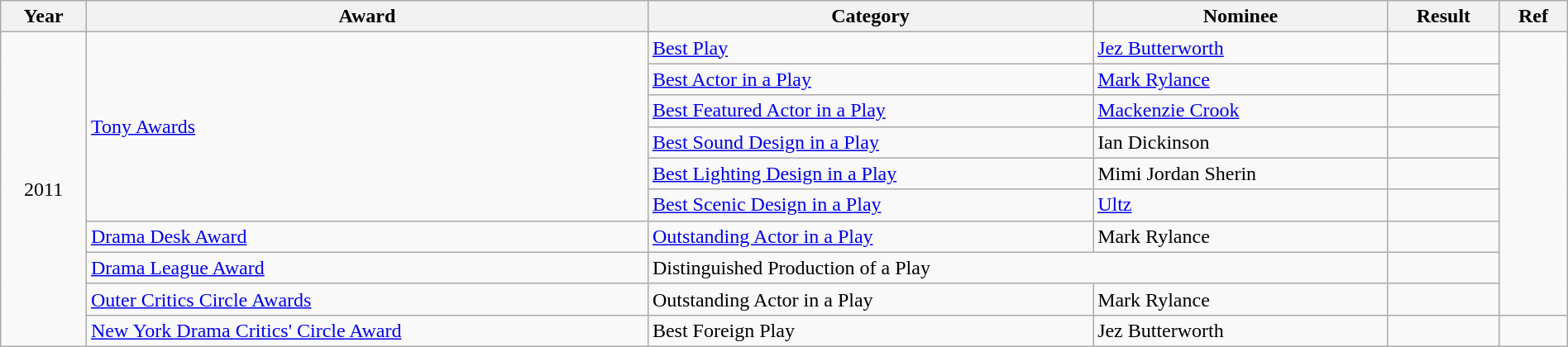<table class="wikitable" style="width: 100%;">
<tr>
<th>Year</th>
<th>Award</th>
<th>Category</th>
<th>Nominee</th>
<th>Result</th>
<th>Ref</th>
</tr>
<tr>
<td rowspan="10" align="center">2011</td>
<td rowspan="6"><a href='#'>Tony Awards</a></td>
<td><a href='#'>Best Play</a></td>
<td><a href='#'>Jez Butterworth</a></td>
<td></td>
<td rowspan="9" align="center"></td>
</tr>
<tr>
<td><a href='#'>Best Actor in a Play</a></td>
<td><a href='#'>Mark Rylance</a></td>
<td></td>
</tr>
<tr>
<td><a href='#'>Best Featured Actor in a Play</a></td>
<td><a href='#'>Mackenzie Crook</a></td>
<td></td>
</tr>
<tr>
<td><a href='#'>Best Sound Design in a Play</a></td>
<td>Ian Dickinson</td>
<td></td>
</tr>
<tr>
<td><a href='#'>Best Lighting Design in a Play</a></td>
<td>Mimi Jordan Sherin</td>
<td></td>
</tr>
<tr>
<td><a href='#'>Best Scenic Design in a Play</a></td>
<td><a href='#'>Ultz</a></td>
<td></td>
</tr>
<tr>
<td><a href='#'>Drama Desk Award</a></td>
<td><a href='#'>Outstanding Actor in a Play</a></td>
<td>Mark Rylance</td>
<td></td>
</tr>
<tr>
<td><a href='#'>Drama League Award</a></td>
<td colspan="2">Distinguished Production of a Play</td>
<td></td>
</tr>
<tr>
<td><a href='#'>Outer Critics Circle Awards</a></td>
<td>Outstanding Actor in a Play</td>
<td>Mark Rylance</td>
<td></td>
</tr>
<tr>
<td><a href='#'>New York Drama Critics' Circle Award</a></td>
<td>Best Foreign Play</td>
<td>Jez Butterworth</td>
<td></td>
<td align="center"></td>
</tr>
</table>
